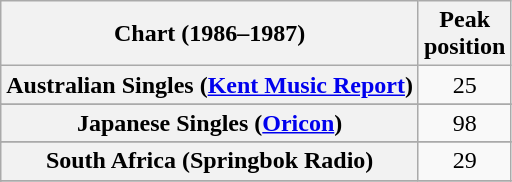<table class="wikitable sortable plainrowheaders" style="text-align:center">
<tr>
<th>Chart (1986–1987)</th>
<th>Peak<br>position</th>
</tr>
<tr>
<th scope="row">Australian Singles (<a href='#'>Kent Music Report</a>)</th>
<td>25</td>
</tr>
<tr>
</tr>
<tr>
</tr>
<tr>
</tr>
<tr>
<th scope="row">Japanese Singles (<a href='#'>Oricon</a>)</th>
<td align="center">98</td>
</tr>
<tr>
</tr>
<tr>
</tr>
<tr>
</tr>
<tr>
<th scope="row">South Africa (Springbok Radio)</th>
<td style="text-align:center;">29</td>
</tr>
<tr>
</tr>
<tr>
</tr>
<tr>
</tr>
<tr>
</tr>
<tr>
</tr>
</table>
